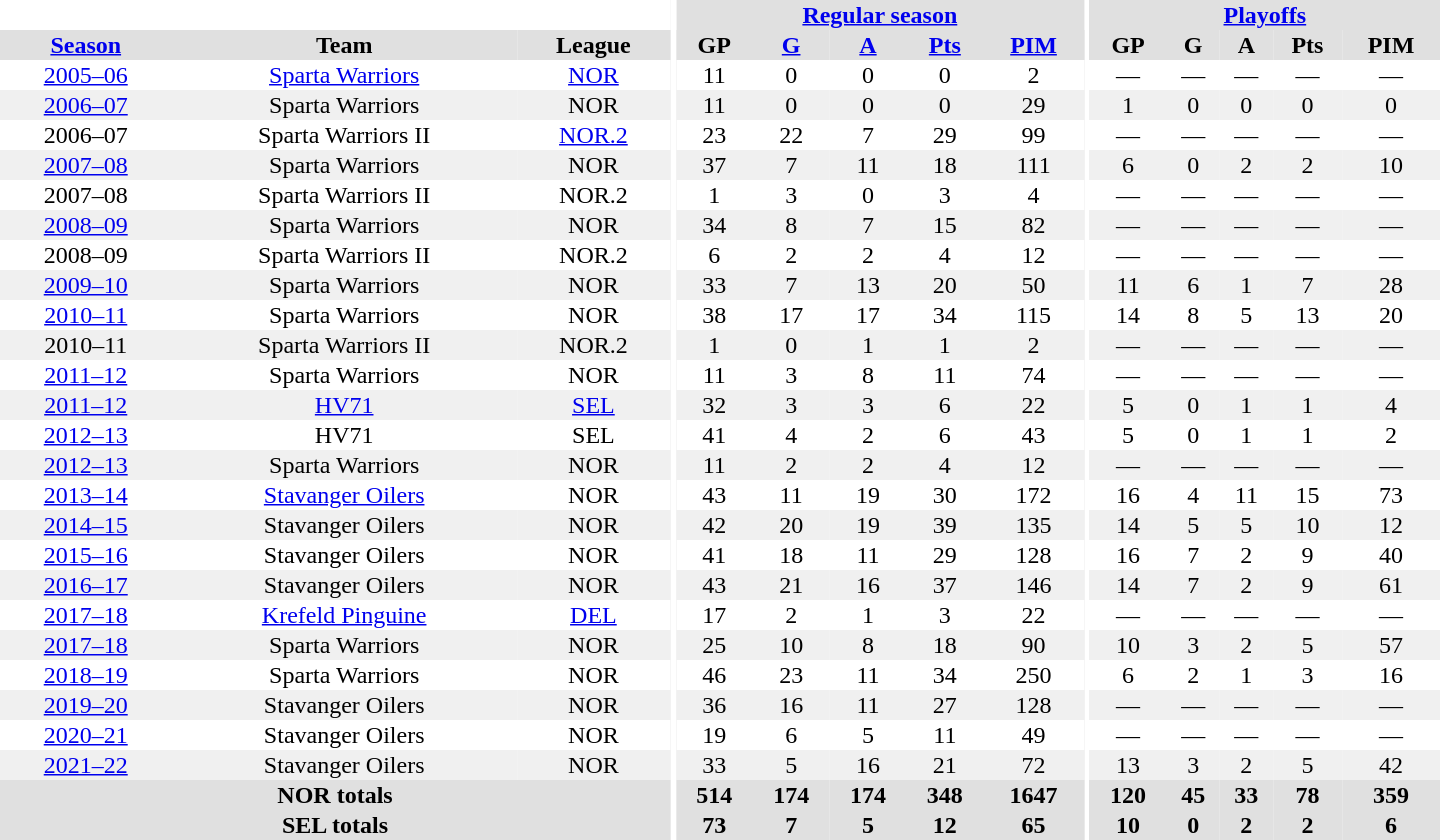<table border="0" cellpadding="1" cellspacing="0" style="text-align:center; width:60em">
<tr bgcolor="#e0e0e0">
<th colspan="3" bgcolor="#ffffff"></th>
<th rowspan="99" bgcolor="#ffffff"></th>
<th colspan="5"><a href='#'>Regular season</a></th>
<th rowspan="99" bgcolor="#ffffff"></th>
<th colspan="5"><a href='#'>Playoffs</a></th>
</tr>
<tr bgcolor="#e0e0e0">
<th><a href='#'>Season</a></th>
<th>Team</th>
<th>League</th>
<th>GP</th>
<th><a href='#'>G</a></th>
<th><a href='#'>A</a></th>
<th><a href='#'>Pts</a></th>
<th><a href='#'>PIM</a></th>
<th>GP</th>
<th>G</th>
<th>A</th>
<th>Pts</th>
<th>PIM</th>
</tr>
<tr>
<td><a href='#'>2005–06</a></td>
<td><a href='#'>Sparta Warriors</a></td>
<td><a href='#'>NOR</a></td>
<td>11</td>
<td>0</td>
<td>0</td>
<td>0</td>
<td>2</td>
<td>—</td>
<td>—</td>
<td>—</td>
<td>—</td>
<td>—</td>
</tr>
<tr bgcolor="#f0f0f0">
<td><a href='#'>2006–07</a></td>
<td>Sparta Warriors</td>
<td>NOR</td>
<td>11</td>
<td>0</td>
<td>0</td>
<td>0</td>
<td>29</td>
<td>1</td>
<td>0</td>
<td>0</td>
<td>0</td>
<td>0</td>
</tr>
<tr>
<td>2006–07</td>
<td>Sparta Warriors II</td>
<td><a href='#'>NOR.2</a></td>
<td>23</td>
<td>22</td>
<td>7</td>
<td>29</td>
<td>99</td>
<td>—</td>
<td>—</td>
<td>—</td>
<td>—</td>
<td>—</td>
</tr>
<tr bgcolor="#f0f0f0">
<td><a href='#'>2007–08</a></td>
<td>Sparta Warriors</td>
<td>NOR</td>
<td>37</td>
<td>7</td>
<td>11</td>
<td>18</td>
<td>111</td>
<td>6</td>
<td>0</td>
<td>2</td>
<td>2</td>
<td>10</td>
</tr>
<tr>
<td>2007–08</td>
<td>Sparta Warriors II</td>
<td>NOR.2</td>
<td>1</td>
<td>3</td>
<td>0</td>
<td>3</td>
<td>4</td>
<td>—</td>
<td>—</td>
<td>—</td>
<td>—</td>
<td>—</td>
</tr>
<tr bgcolor="#f0f0f0">
<td><a href='#'>2008–09</a></td>
<td>Sparta Warriors</td>
<td>NOR</td>
<td>34</td>
<td>8</td>
<td>7</td>
<td>15</td>
<td>82</td>
<td>—</td>
<td>—</td>
<td>—</td>
<td>—</td>
<td>—</td>
</tr>
<tr>
<td>2008–09</td>
<td>Sparta Warriors II</td>
<td>NOR.2</td>
<td>6</td>
<td>2</td>
<td>2</td>
<td>4</td>
<td>12</td>
<td>—</td>
<td>—</td>
<td>—</td>
<td>—</td>
<td>—</td>
</tr>
<tr bgcolor="#f0f0f0">
<td><a href='#'>2009–10</a></td>
<td>Sparta Warriors</td>
<td>NOR</td>
<td>33</td>
<td>7</td>
<td>13</td>
<td>20</td>
<td>50</td>
<td>11</td>
<td>6</td>
<td>1</td>
<td>7</td>
<td>28</td>
</tr>
<tr>
<td><a href='#'>2010–11</a></td>
<td>Sparta Warriors</td>
<td>NOR</td>
<td>38</td>
<td>17</td>
<td>17</td>
<td>34</td>
<td>115</td>
<td>14</td>
<td>8</td>
<td>5</td>
<td>13</td>
<td>20</td>
</tr>
<tr bgcolor="#f0f0f0">
<td>2010–11</td>
<td>Sparta Warriors II</td>
<td>NOR.2</td>
<td>1</td>
<td>0</td>
<td>1</td>
<td>1</td>
<td>2</td>
<td>—</td>
<td>—</td>
<td>—</td>
<td>—</td>
<td>—</td>
</tr>
<tr>
<td><a href='#'>2011–12</a></td>
<td>Sparta Warriors</td>
<td>NOR</td>
<td>11</td>
<td>3</td>
<td>8</td>
<td>11</td>
<td>74</td>
<td>—</td>
<td>—</td>
<td>—</td>
<td>—</td>
<td>—</td>
</tr>
<tr bgcolor="#f0f0f0">
<td><a href='#'>2011–12</a></td>
<td><a href='#'>HV71</a></td>
<td><a href='#'>SEL</a></td>
<td>32</td>
<td>3</td>
<td>3</td>
<td>6</td>
<td>22</td>
<td>5</td>
<td>0</td>
<td>1</td>
<td>1</td>
<td>4</td>
</tr>
<tr>
<td><a href='#'>2012–13</a></td>
<td>HV71</td>
<td>SEL</td>
<td>41</td>
<td>4</td>
<td>2</td>
<td>6</td>
<td>43</td>
<td>5</td>
<td>0</td>
<td>1</td>
<td>1</td>
<td>2</td>
</tr>
<tr bgcolor="#f0f0f0">
<td><a href='#'>2012–13</a></td>
<td>Sparta Warriors</td>
<td>NOR</td>
<td>11</td>
<td>2</td>
<td>2</td>
<td>4</td>
<td>12</td>
<td>—</td>
<td>—</td>
<td>—</td>
<td>—</td>
<td>—</td>
</tr>
<tr>
<td><a href='#'>2013–14</a></td>
<td><a href='#'>Stavanger Oilers</a></td>
<td>NOR</td>
<td>43</td>
<td>11</td>
<td>19</td>
<td>30</td>
<td>172</td>
<td>16</td>
<td>4</td>
<td>11</td>
<td>15</td>
<td>73</td>
</tr>
<tr bgcolor="#f0f0f0">
<td><a href='#'>2014–15</a></td>
<td>Stavanger Oilers</td>
<td>NOR</td>
<td>42</td>
<td>20</td>
<td>19</td>
<td>39</td>
<td>135</td>
<td>14</td>
<td>5</td>
<td>5</td>
<td>10</td>
<td>12</td>
</tr>
<tr>
<td><a href='#'>2015–16</a></td>
<td>Stavanger Oilers</td>
<td>NOR</td>
<td>41</td>
<td>18</td>
<td>11</td>
<td>29</td>
<td>128</td>
<td>16</td>
<td>7</td>
<td>2</td>
<td>9</td>
<td>40</td>
</tr>
<tr bgcolor="#f0f0f0">
<td><a href='#'>2016–17</a></td>
<td>Stavanger Oilers</td>
<td>NOR</td>
<td>43</td>
<td>21</td>
<td>16</td>
<td>37</td>
<td>146</td>
<td>14</td>
<td>7</td>
<td>2</td>
<td>9</td>
<td>61</td>
</tr>
<tr>
<td><a href='#'>2017–18</a></td>
<td><a href='#'>Krefeld Pinguine</a></td>
<td><a href='#'>DEL</a></td>
<td>17</td>
<td>2</td>
<td>1</td>
<td>3</td>
<td>22</td>
<td>—</td>
<td>—</td>
<td>—</td>
<td>—</td>
<td>—</td>
</tr>
<tr bgcolor="#f0f0f0">
<td><a href='#'>2017–18</a></td>
<td>Sparta Warriors</td>
<td>NOR</td>
<td>25</td>
<td>10</td>
<td>8</td>
<td>18</td>
<td>90</td>
<td>10</td>
<td>3</td>
<td>2</td>
<td>5</td>
<td>57</td>
</tr>
<tr>
<td><a href='#'>2018–19</a></td>
<td>Sparta Warriors</td>
<td>NOR</td>
<td>46</td>
<td>23</td>
<td>11</td>
<td>34</td>
<td>250</td>
<td>6</td>
<td>2</td>
<td>1</td>
<td>3</td>
<td>16</td>
</tr>
<tr bgcolor="#f0f0f0">
<td><a href='#'>2019–20</a></td>
<td>Stavanger Oilers</td>
<td>NOR</td>
<td>36</td>
<td>16</td>
<td>11</td>
<td>27</td>
<td>128</td>
<td>—</td>
<td>—</td>
<td>—</td>
<td>—</td>
<td>—</td>
</tr>
<tr>
<td><a href='#'>2020–21</a></td>
<td>Stavanger Oilers</td>
<td>NOR</td>
<td>19</td>
<td>6</td>
<td>5</td>
<td>11</td>
<td>49</td>
<td>—</td>
<td>—</td>
<td>—</td>
<td>—</td>
<td>—</td>
</tr>
<tr bgcolor="#f0f0f0">
<td><a href='#'>2021–22</a></td>
<td>Stavanger Oilers</td>
<td>NOR</td>
<td>33</td>
<td>5</td>
<td>16</td>
<td>21</td>
<td>72</td>
<td>13</td>
<td>3</td>
<td>2</td>
<td>5</td>
<td>42</td>
</tr>
<tr bgcolor="#e0e0e0">
<th colspan="3">NOR totals</th>
<th>514</th>
<th>174</th>
<th>174</th>
<th>348</th>
<th>1647</th>
<th>120</th>
<th>45</th>
<th>33</th>
<th>78</th>
<th>359</th>
</tr>
<tr bgcolor="#e0e0e0">
<th colspan="3">SEL totals</th>
<th>73</th>
<th>7</th>
<th>5</th>
<th>12</th>
<th>65</th>
<th>10</th>
<th>0</th>
<th>2</th>
<th>2</th>
<th>6</th>
</tr>
</table>
